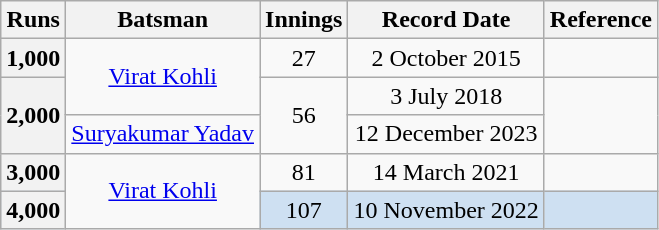<table class="wikitable sortable" style="text-align:center;">
<tr>
<th scope="col" style="text-align:center;">Runs</th>
<th scope="col" style="text-align:center;">Batsman</th>
<th scope="col" style="text-align:center;">Innings</th>
<th scope="col" style="text-align:center;">Record Date</th>
<th scope="col">Reference</th>
</tr>
<tr>
<th scope=row style=text-align:center;>1,000</th>
<td rowspan=2><a href='#'>Virat Kohli</a></td>
<td>27</td>
<td>2 October 2015</td>
<td></td>
</tr>
<tr>
<th scope=row style=text-align:center; rowspan=2>2,000</th>
<td rowspan=2>56</td>
<td>3 July 2018</td>
<td rowspan=2></td>
</tr>
<tr>
<td><a href='#'>Suryakumar Yadav</a></td>
<td>12 December 2023</td>
</tr>
<tr>
<th scope=row style=text-align:center;>3,000</th>
<td rowspan=2><a href='#'>Virat Kohli</a></td>
<td>81</td>
<td>14 March 2021</td>
<td></td>
</tr>
<tr bgcolor=#cee0f2>
<th scope=row style=text-align:center;>4,000</th>
<td>107</td>
<td>10 November 2022</td>
<td></td>
</tr>
</table>
